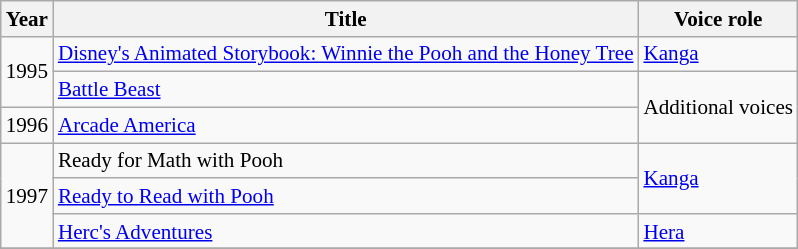<table class="wikitable sortable" style="font-size: 88%">
<tr>
<th>Year</th>
<th>Title</th>
<th>Voice role</th>
</tr>
<tr>
<td rowspan="2">1995</td>
<td><a href='#'>Disney's Animated Storybook: Winnie the Pooh and the Honey Tree</a></td>
<td><a href='#'>Kanga</a></td>
</tr>
<tr>
<td><a href='#'>Battle Beast</a></td>
<td rowspan="2">Additional voices</td>
</tr>
<tr>
<td>1996</td>
<td><a href='#'>Arcade America</a></td>
</tr>
<tr>
<td rowspan="3">1997</td>
<td>Ready for Math with Pooh</td>
<td rowspan="2"><a href='#'>Kanga</a></td>
</tr>
<tr>
<td><a href='#'>Ready to Read with Pooh</a></td>
</tr>
<tr>
<td><a href='#'>Herc's Adventures</a></td>
<td><a href='#'>Hera</a></td>
</tr>
<tr>
</tr>
</table>
